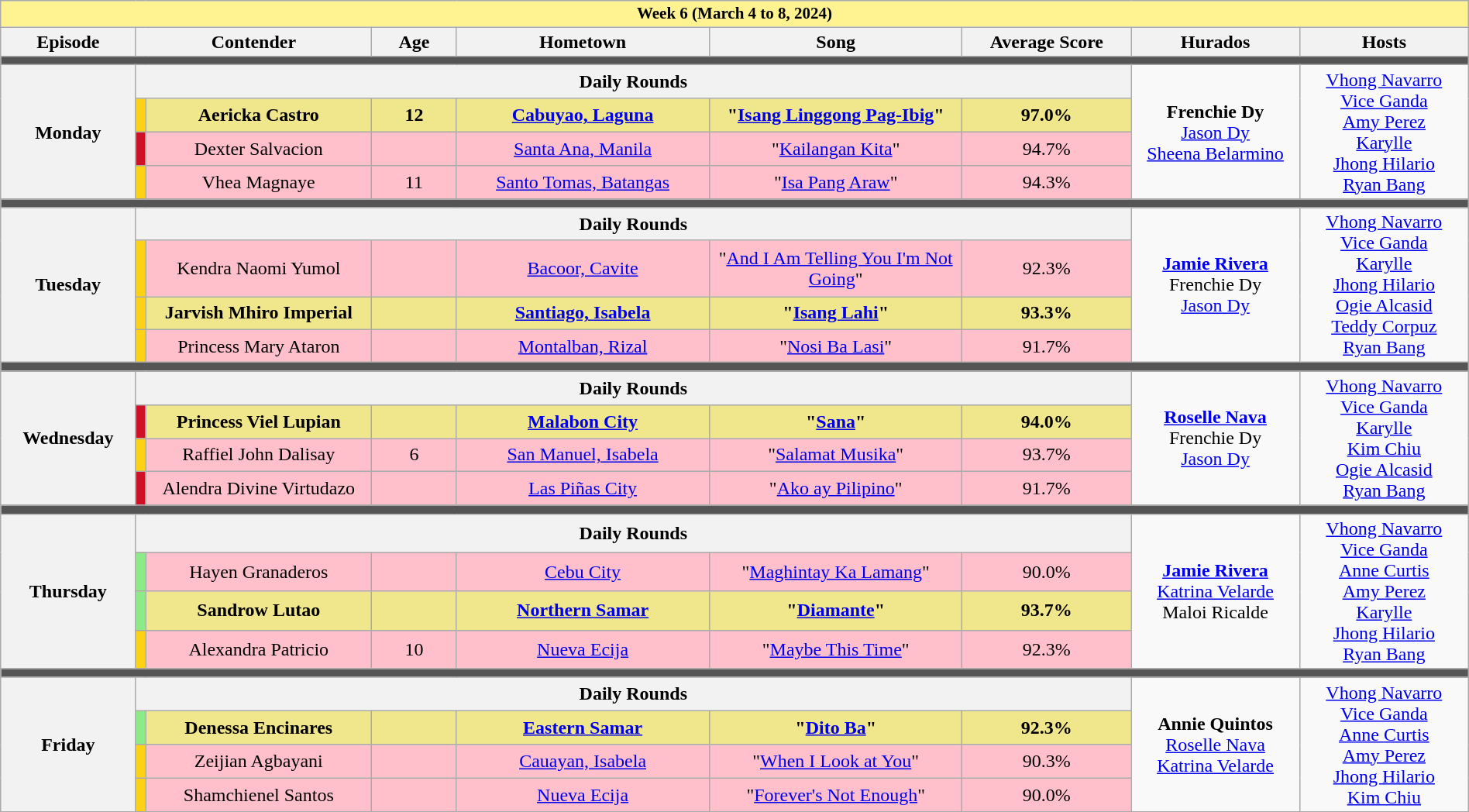<table class="wikitable mw-collapsible mw-collapsed" style="width:100%; text-align:center;">
<tr>
<th colspan="9" style="background-color:#fff291;font-size:14px">Week 6 (March 4 to 8, 2024)</th>
</tr>
<tr>
<th width="8%">Episode</th>
<th colspan="2" width="14%">Contender</th>
<th width="5%">Age</th>
<th width="15%">Hometown</th>
<th width="15%">Song</th>
<th width="10%">Average Score</th>
<th width="10%">Hurados</th>
<th width="10%">Hosts</th>
</tr>
<tr>
<td colspan="9" style="background:#555;"></td>
</tr>
<tr>
<th rowspan="4">Monday<br></th>
<th colspan="6">Daily Rounds</th>
<td rowspan="4"><strong>Frenchie Dy</strong><br><a href='#'>Jason Dy</a><br><a href='#'>Sheena Belarmino</a></td>
<td rowspan="4"><a href='#'>Vhong Navarro</a><br><a href='#'>Vice Ganda</a><br><a href='#'>Amy Perez</a><br><a href='#'>Karylle</a><br><a href='#'>Jhong Hilario</a><br><a href='#'>Ryan Bang</a></td>
</tr>
<tr style="background:Khaki"|>
<td style="background:#FCD116"></td>
<td><strong>Aericka Castro</strong></td>
<td><strong>12</strong></td>
<td><strong><a href='#'>Cabuyao, Laguna</a></strong></td>
<td><strong>"<a href='#'>Isang Linggong Pag-Ibig</a>"</strong></td>
<td><strong>97.0%</strong></td>
</tr>
<tr style="background:pink"|>
<td style="background:#CE1126"></td>
<td>Dexter Salvacion</td>
<td></td>
<td><a href='#'>Santa Ana, Manila</a></td>
<td>"<a href='#'>Kailangan Kita</a>"</td>
<td>94.7%</td>
</tr>
<tr style="background:pink"|>
<td style="background:#FCD116"></td>
<td>Vhea Magnaye</td>
<td>11</td>
<td><a href='#'>Santo Tomas, Batangas</a></td>
<td>"<a href='#'>Isa Pang Araw</a>"</td>
<td>94.3%</td>
</tr>
<tr>
<td colspan="9" style="background:#555;"></td>
</tr>
<tr>
<th rowspan="4">Tuesday<br></th>
<th colspan="6">Daily Rounds</th>
<td rowspan="4"><strong><a href='#'>Jamie Rivera</a></strong><br>Frenchie Dy<br><a href='#'>Jason Dy</a></td>
<td rowspan="4"><a href='#'>Vhong Navarro</a><br><a href='#'>Vice Ganda</a><br><a href='#'>Karylle</a><br><a href='#'>Jhong Hilario</a><br><a href='#'>Ogie Alcasid</a><br><a href='#'>Teddy Corpuz</a><br><a href='#'>Ryan Bang</a></td>
</tr>
<tr style="background:pink"|>
<td style="background:#FCD116"></td>
<td>Kendra Naomi Yumol</td>
<td></td>
<td><a href='#'>Bacoor, Cavite</a></td>
<td>"<a href='#'>And I Am Telling You I'm Not Going</a>"</td>
<td>92.3%</td>
</tr>
<tr style="background:Khaki"|>
<td style="background:#FCD116"></td>
<td><strong>Jarvish Mhiro Imperial</strong></td>
<td></td>
<td><strong><a href='#'>Santiago, Isabela</a></strong></td>
<td><strong>"<a href='#'>Isang Lahi</a>"</strong></td>
<td><strong>93.3%</strong></td>
</tr>
<tr style="background:pink"|>
<td style="background:#FCD116"></td>
<td>Princess Mary Ataron</td>
<td></td>
<td><a href='#'>Montalban, Rizal</a></td>
<td>"<a href='#'>Nosi Ba Lasi</a>"</td>
<td>91.7%</td>
</tr>
<tr>
<td colspan="9" style="background:#555;"></td>
</tr>
<tr>
<th rowspan="4">Wednesday<br></th>
<th colspan="6">Daily Rounds</th>
<td rowspan="4"><strong><a href='#'>Roselle Nava</a></strong><br>Frenchie Dy<br><a href='#'>Jason Dy</a></td>
<td rowspan="4"><a href='#'>Vhong Navarro</a><br><a href='#'>Vice Ganda</a><br><a href='#'>Karylle</a><br><a href='#'>Kim Chiu</a><br><a href='#'>Ogie Alcasid</a><br><a href='#'>Ryan Bang</a></td>
</tr>
<tr style="background:Khaki"|>
<td style="background:#CE1126"></td>
<td><strong>Princess Viel Lupian</strong></td>
<td></td>
<td><strong><a href='#'>Malabon City</a></strong></td>
<td><strong>"<a href='#'>Sana</a>"</strong></td>
<td><strong>94.0%</strong></td>
</tr>
<tr style="background:pink"|>
<td style="background:#FCD116"></td>
<td>Raffiel John Dalisay</td>
<td>6</td>
<td><a href='#'>San Manuel, Isabela</a></td>
<td>"<a href='#'>Salamat Musika</a>"</td>
<td>93.7%</td>
</tr>
<tr style="background:pink"|>
<td style="background:#CE1126"></td>
<td>Alendra Divine Virtudazo</td>
<td></td>
<td><a href='#'>Las Piñas City</a></td>
<td>"<a href='#'>Ako ay Pilipino</a>"</td>
<td>91.7%</td>
</tr>
<tr>
<td colspan="9" style="background:#555;"></td>
</tr>
<tr>
<th rowspan="4">Thursday<br></th>
<th colspan="6">Daily Rounds</th>
<td rowspan="4"><strong><a href='#'>Jamie Rivera</a></strong><br><a href='#'>Katrina Velarde</a><br>Maloi Ricalde</td>
<td rowspan="4"><a href='#'>Vhong Navarro</a><br><a href='#'>Vice Ganda</a><br><a href='#'>Anne Curtis</a><br><a href='#'>Amy Perez</a><br><a href='#'>Karylle</a><br><a href='#'>Jhong Hilario</a><br><a href='#'>Ryan Bang</a></td>
</tr>
<tr style="background:pink"|>
<td style="background:#8deb87"></td>
<td>Hayen Granaderos</td>
<td></td>
<td><a href='#'>Cebu City</a></td>
<td>"<a href='#'>Maghintay Ka Lamang</a>"</td>
<td>90.0%</td>
</tr>
<tr style="background:Khaki"|>
<td style="background:#8deb87"></td>
<td><strong>Sandrow Lutao</strong></td>
<td></td>
<td><strong><a href='#'>Northern Samar</a></strong></td>
<td><strong>"<a href='#'>Diamante</a>"</strong></td>
<td><strong>93.7%</strong></td>
</tr>
<tr style="background:pink"|>
<td style="background:#FCD116"></td>
<td>Alexandra Patricio</td>
<td>10</td>
<td><a href='#'>Nueva Ecija</a></td>
<td>"<a href='#'>Maybe This Time</a>"</td>
<td>92.3%</td>
</tr>
<tr>
<td colspan="9" style="background:#555;"></td>
</tr>
<tr>
<th rowspan="4">Friday<br></th>
<th colspan="6">Daily Rounds</th>
<td rowspan="4"><strong>Annie Quintos</strong><br><a href='#'>Roselle Nava</a><br><a href='#'>Katrina Velarde</a></td>
<td rowspan="4"><a href='#'>Vhong Navarro</a><br><a href='#'>Vice Ganda</a><br><a href='#'>Anne Curtis</a><br><a href='#'>Amy Perez</a><br><a href='#'>Jhong Hilario</a><br><a href='#'>Kim Chiu</a></td>
</tr>
<tr style="background:Khaki"|>
<td style="background:#8deb87"></td>
<td><strong>Denessa Encinares</strong></td>
<td></td>
<td><strong><a href='#'>Eastern Samar</a></strong></td>
<td><strong>"<a href='#'>Dito Ba</a>"</strong></td>
<td><strong>92.3%</strong></td>
</tr>
<tr style="background:pink"|>
<td style="background:#FCD116"></td>
<td>Zeijian Agbayani</td>
<td></td>
<td><a href='#'>Cauayan, Isabela</a></td>
<td>"<a href='#'>When I Look at You</a>"</td>
<td>90.3%</td>
</tr>
<tr style="background:pink"|>
<td style="background:#FCD116"></td>
<td>Shamchienel Santos</td>
<td></td>
<td><a href='#'>Nueva Ecija</a></td>
<td>"<a href='#'>Forever's Not Enough</a>"</td>
<td>90.0%</td>
</tr>
<tr>
</tr>
</table>
